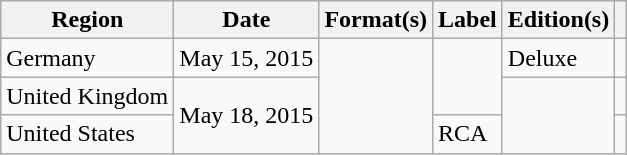<table class="wikitable plainrowheaders">
<tr>
<th scope="col">Region</th>
<th scope="col">Date</th>
<th scope="col">Format(s)</th>
<th scope="col">Label</th>
<th scope="col">Edition(s)</th>
<th scope="col"></th>
</tr>
<tr>
<td>Germany</td>
<td>May 15, 2015</td>
<td rowspan="3"></td>
<td rowspan="2"></td>
<td>Deluxe</td>
<td></td>
</tr>
<tr>
<td>United Kingdom</td>
<td rowspan="2">May 18, 2015</td>
<td rowspan="2"></td>
<td></td>
</tr>
<tr>
<td>United States</td>
<td>RCA</td>
<td></td>
</tr>
</table>
